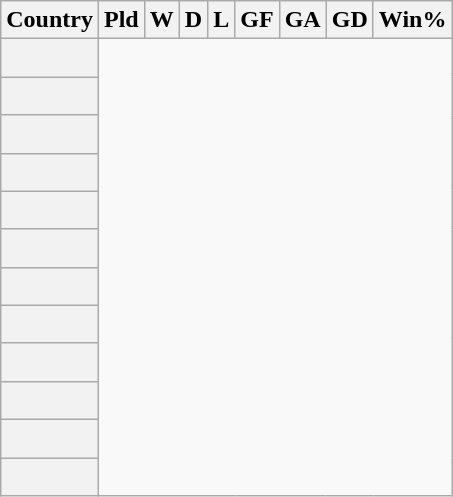<table class="wikitable sortable plainrowheaders" style="text-align:center">
<tr>
<th scope="col">Country</th>
<th scope="col">Pld</th>
<th scope="col">W</th>
<th scope="col">D</th>
<th scope="col">L</th>
<th scope="col">GF</th>
<th scope="col">GA</th>
<th scope="col">GD</th>
<th scope="col">Win%</th>
</tr>
<tr>
<th scope="row" align=left><br></th>
</tr>
<tr>
<th scope="row" align=left><br></th>
</tr>
<tr>
<th scope="row" align=left><br></th>
</tr>
<tr>
<th scope="row" align=left><br></th>
</tr>
<tr>
<th scope="row" align=left><br></th>
</tr>
<tr>
<th scope="row" align=left><br></th>
</tr>
<tr>
<th scope="row" align=left><br></th>
</tr>
<tr>
<th scope="row" align=left><br></th>
</tr>
<tr>
<th scope="row" align=left><br></th>
</tr>
<tr>
<th scope="row" align=left><br></th>
</tr>
<tr>
<th scope="row" align=left><br></th>
</tr>
<tr>
<th scope="row" align=left><br></th>
</tr>
</table>
